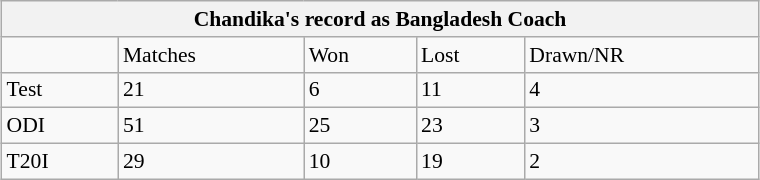<table class="wikitable" style="margin:1em auto; width: 40%; font-size: 90%;" cellspacing="5">
<tr>
<th colspan="6"><strong>Chandika's record as Bangladesh Coach</strong></th>
</tr>
<tr>
<td> </td>
<td>Matches</td>
<td>Won</td>
<td>Lost</td>
<td>Drawn/NR</td>
</tr>
<tr>
<td>Test</td>
<td>21</td>
<td>6</td>
<td>11</td>
<td>4</td>
</tr>
<tr>
<td>ODI</td>
<td>51</td>
<td>25</td>
<td>23</td>
<td>3</td>
</tr>
<tr>
<td>T20I</td>
<td>29</td>
<td>10</td>
<td>19</td>
<td>2</td>
</tr>
</table>
